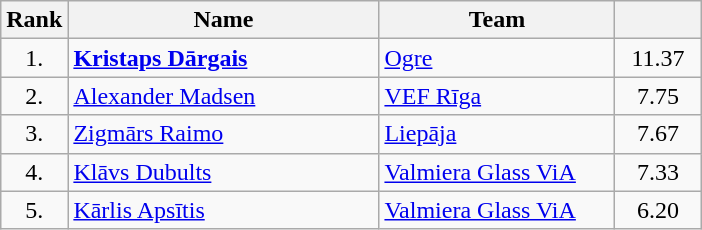<table class="wikitable" style="text-align: center;">
<tr>
<th>Rank</th>
<th width=200>Name</th>
<th width=150>Team</th>
<th width=50></th>
</tr>
<tr>
<td>1.</td>
<td align="left"> <strong><a href='#'>Kristaps Dārgais</a></strong></td>
<td style="text-align:left;"><a href='#'>Ogre</a></td>
<td>11.37</td>
</tr>
<tr>
<td>2.</td>
<td align="left"> <a href='#'>Alexander Madsen</a></td>
<td style="text-align:left;"><a href='#'>VEF Rīga</a></td>
<td>7.75</td>
</tr>
<tr>
<td>3.</td>
<td align="left"> <a href='#'>Zigmārs Raimo</a></td>
<td style="text-align:left;"><a href='#'>Liepāja</a></td>
<td>7.67</td>
</tr>
<tr>
<td>4.</td>
<td align="left"> <a href='#'>Klāvs Dubults</a></td>
<td style="text-align:left;"><a href='#'>Valmiera Glass ViA</a></td>
<td>7.33</td>
</tr>
<tr>
<td>5.</td>
<td align="left"> <a href='#'>Kārlis Apsītis</a></td>
<td style="text-align:left;"><a href='#'>Valmiera Glass ViA</a></td>
<td>6.20</td>
</tr>
</table>
